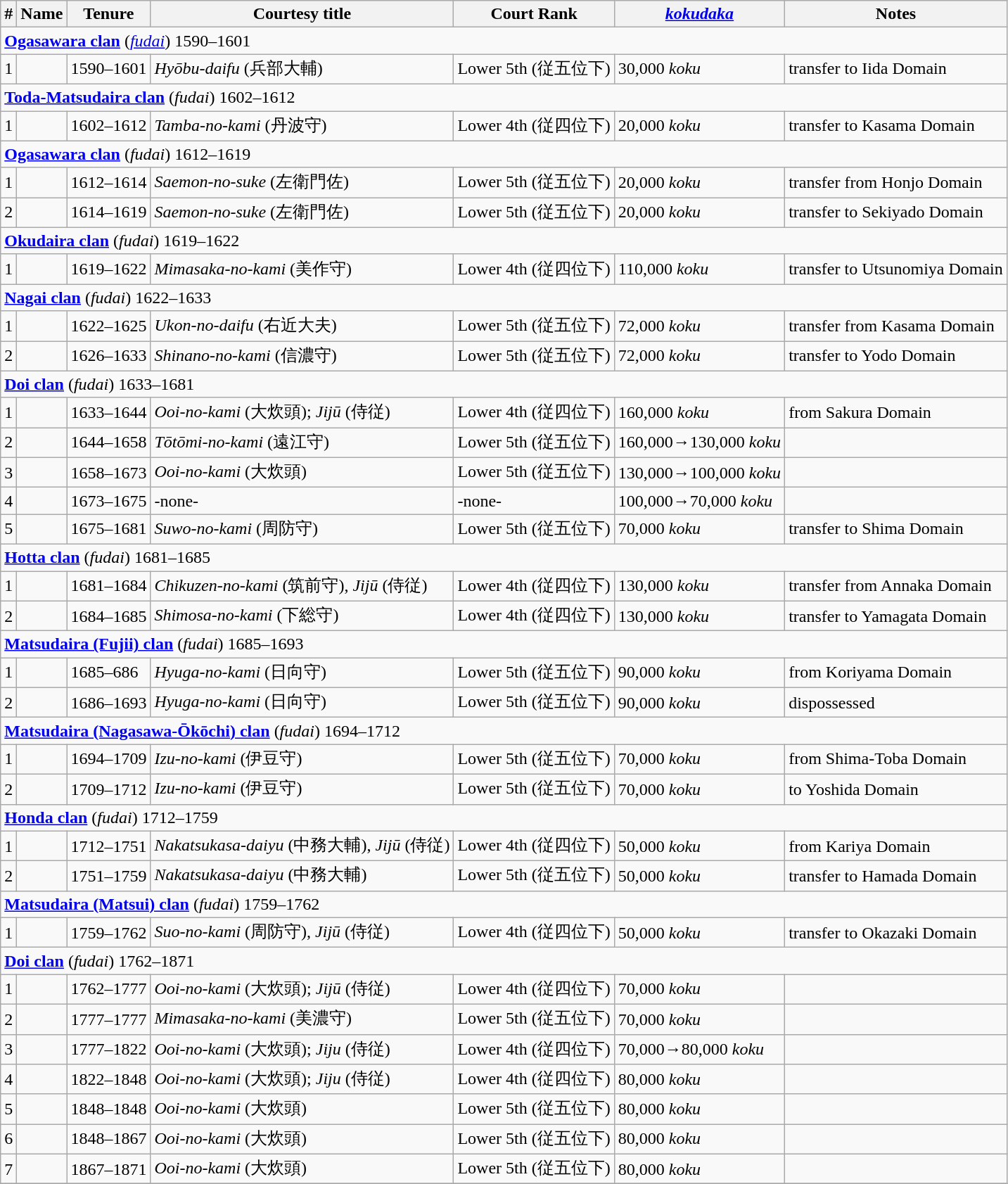<table class=wikitable>
<tr>
<th>#</th>
<th>Name</th>
<th>Tenure</th>
<th>Courtesy title</th>
<th>Court Rank</th>
<th><em><a href='#'>kokudaka</a></em></th>
<th>Notes</th>
</tr>
<tr>
<td colspan=7> <strong><a href='#'>Ogasawara clan</a></strong> (<em><a href='#'>fudai</a></em>) 1590–1601</td>
</tr>
<tr>
<td>1</td>
<td></td>
<td>1590–1601</td>
<td><em>Hyōbu-daifu</em> (兵部大輔)</td>
<td>Lower 5th (従五位下)</td>
<td>30,000 <em>koku</em></td>
<td>transfer to Iida Domain</td>
</tr>
<tr>
<td colspan=7> <strong><a href='#'>Toda-Matsudaira clan</a></strong> (<em>fudai</em>) 1602–1612</td>
</tr>
<tr>
<td>1</td>
<td></td>
<td>1602–1612</td>
<td><em>Tamba-no-kami</em> (丹波守)</td>
<td>Lower 4th (従四位下)</td>
<td>20,000 <em>koku</em></td>
<td>transfer to Kasama Domain</td>
</tr>
<tr>
<td colspan=7> <strong><a href='#'>Ogasawara clan</a></strong> (<em>fudai</em>) 1612–1619</td>
</tr>
<tr>
<td>1</td>
<td></td>
<td>1612–1614</td>
<td><em>Saemon-no-suke</em> (左衛門佐)</td>
<td>Lower 5th (従五位下)</td>
<td>20,000 <em>koku</em></td>
<td>transfer from Honjo Domain</td>
</tr>
<tr>
<td>2</td>
<td></td>
<td>1614–1619</td>
<td><em>Saemon-no-suke</em> (左衛門佐)</td>
<td>Lower 5th (従五位下)</td>
<td>20,000 <em>koku</em></td>
<td>transfer to Sekiyado Domain</td>
</tr>
<tr>
<td colspan=7> <strong><a href='#'>Okudaira clan</a></strong> (<em>fudai</em>) 1619–1622</td>
</tr>
<tr>
<td>1</td>
<td></td>
<td>1619–1622</td>
<td><em>Mimasaka-no-kami</em> (美作守)</td>
<td>Lower 4th (従四位下)</td>
<td>110,000 <em>koku</em></td>
<td>transfer to Utsunomiya Domain</td>
</tr>
<tr>
<td colspan=7> <strong><a href='#'>Nagai clan</a></strong> (<em>fudai</em>) 1622–1633</td>
</tr>
<tr>
<td>1</td>
<td></td>
<td>1622–1625</td>
<td><em>Ukon-no-daifu</em> (右近大夫)</td>
<td>Lower 5th (従五位下)</td>
<td>72,000 <em>koku</em></td>
<td>transfer from Kasama Domain</td>
</tr>
<tr>
<td>2</td>
<td></td>
<td>1626–1633</td>
<td><em>Shinano-no-kami</em> (信濃守)</td>
<td>Lower 5th (従五位下)</td>
<td>72,000 <em>koku</em></td>
<td>transfer to Yodo Domain</td>
</tr>
<tr>
<td colspan=7> <strong><a href='#'>Doi clan</a></strong> (<em>fudai</em>) 1633–1681</td>
</tr>
<tr>
<td>1</td>
<td></td>
<td>1633–1644</td>
<td><em>Ooi-no-kami</em> (大炊頭); <em>Jijū</em> (侍従)</td>
<td>Lower 4th (従四位下)</td>
<td>160,000 <em>koku</em></td>
<td>from Sakura Domain</td>
</tr>
<tr>
<td>2</td>
<td></td>
<td>1644–1658</td>
<td><em>Tōtōmi-no-kami</em> (遠江守)</td>
<td>Lower 5th (従五位下)</td>
<td>160,000→130,000 <em>koku</em></td>
<td></td>
</tr>
<tr>
<td>3</td>
<td></td>
<td>1658–1673</td>
<td><em>Ooi-no-kami</em> (大炊頭)</td>
<td>Lower 5th (従五位下)</td>
<td>130,000→100,000 <em>koku</em></td>
<td></td>
</tr>
<tr>
<td>4</td>
<td></td>
<td>1673–1675</td>
<td>-none-</td>
<td>-none-</td>
<td>100,000→70,000 <em>koku</em></td>
<td></td>
</tr>
<tr>
<td>5</td>
<td></td>
<td>1675–1681</td>
<td><em>Suwo-no-kami</em> (周防守)</td>
<td>Lower 5th (従五位下)</td>
<td>70,000 <em>koku</em></td>
<td>transfer to Shima Domain</td>
</tr>
<tr>
<td colspan=7> <strong><a href='#'>Hotta clan</a></strong> (<em>fudai</em>) 1681–1685</td>
</tr>
<tr>
<td>1</td>
<td></td>
<td>1681–1684</td>
<td><em>Chikuzen-no-kami</em> (筑前守),  <em>Jijū</em> (侍従)</td>
<td>Lower 4th (従四位下)</td>
<td>130,000 <em>koku</em></td>
<td>transfer from Annaka Domain</td>
</tr>
<tr>
<td>2</td>
<td></td>
<td>1684–1685</td>
<td><em>Shimosa-no-kami</em> (下総守)</td>
<td>Lower 4th (従四位下)</td>
<td>130,000 <em>koku</em></td>
<td>transfer to Yamagata Domain</td>
</tr>
<tr>
<td colspan=7> <strong><a href='#'>Matsudaira (Fujii) clan</a></strong> (<em>fudai</em>) 1685–1693</td>
</tr>
<tr>
<td>1</td>
<td></td>
<td>1685–686</td>
<td><em>Hyuga-no-kami</em> (日向守)</td>
<td>Lower 5th (従五位下)</td>
<td>90,000 <em>koku</em></td>
<td>from Koriyama Domain</td>
</tr>
<tr>
<td>2</td>
<td></td>
<td>1686–1693</td>
<td><em>Hyuga-no-kami</em> (日向守)</td>
<td>Lower 5th (従五位下)</td>
<td>90,000 <em>koku</em></td>
<td>dispossessed</td>
</tr>
<tr>
<td colspan=7> <strong><a href='#'>Matsudaira (Nagasawa-Ōkōchi) clan</a></strong> (<em>fudai</em>) 1694–1712</td>
</tr>
<tr>
<td>1</td>
<td></td>
<td>1694–1709</td>
<td><em>Izu-no-kami</em> (伊豆守)</td>
<td>Lower 5th (従五位下)</td>
<td>70,000 <em>koku</em></td>
<td>from Shima-Toba Domain</td>
</tr>
<tr>
<td>2</td>
<td></td>
<td>1709–1712</td>
<td><em>Izu-no-kami</em> (伊豆守)</td>
<td>Lower 5th (従五位下)</td>
<td>70,000 <em>koku</em></td>
<td>to Yoshida Domain</td>
</tr>
<tr>
<td colspan=7> <strong><a href='#'>Honda clan</a></strong> (<em>fudai</em>) 1712–1759</td>
</tr>
<tr>
<td>1</td>
<td></td>
<td>1712–1751</td>
<td><em>Nakatsukasa-daiyu</em> (中務大輔),  <em>Jijū</em> (侍従)</td>
<td>Lower 4th (従四位下)</td>
<td>50,000 <em>koku</em></td>
<td>from Kariya Domain</td>
</tr>
<tr>
<td>2</td>
<td></td>
<td>1751–1759</td>
<td><em>Nakatsukasa-daiyu</em> (中務大輔)</td>
<td>Lower 5th (従五位下)</td>
<td>50,000 <em>koku</em></td>
<td>transfer to Hamada Domain</td>
</tr>
<tr>
<td colspan=7> <strong><a href='#'>Matsudaira (Matsui) clan</a></strong> (<em>fudai</em>) 1759–1762</td>
</tr>
<tr>
<td>1</td>
<td></td>
<td>1759–1762</td>
<td><em>Suo-no-kami</em>  (周防守), <em>Jijū</em> (侍従)</td>
<td>Lower 4th (従四位下)</td>
<td>50,000 <em>koku</em></td>
<td>transfer to Okazaki Domain</td>
</tr>
<tr>
<td colspan=7> <strong><a href='#'>Doi clan</a></strong> (<em>fudai</em>) 1762–1871</td>
</tr>
<tr>
<td>1</td>
<td></td>
<td>1762–1777</td>
<td><em>Ooi-no-kami</em> (大炊頭); <em>Jijū</em> (侍従)</td>
<td>Lower 4th (従四位下)</td>
<td>70,000 <em>koku</em></td>
<td></td>
</tr>
<tr>
<td>2</td>
<td></td>
<td>1777–1777</td>
<td><em>Mimasaka-no-kami</em>  (美濃守)</td>
<td>Lower 5th (従五位下)</td>
<td>70,000 <em>koku</em></td>
<td></td>
</tr>
<tr>
<td>3</td>
<td></td>
<td>1777–1822</td>
<td><em>Ooi-no-kami</em> (大炊頭); <em>Jiju</em> (侍従)</td>
<td>Lower 4th (従四位下)</td>
<td>70,000→80,000 <em>koku</em></td>
<td></td>
</tr>
<tr>
<td>4</td>
<td></td>
<td>1822–1848</td>
<td><em>Ooi-no-kami</em> (大炊頭); <em>Jiju</em> (侍従)</td>
<td>Lower 4th (従四位下)</td>
<td>80,000 <em>koku</em></td>
<td></td>
</tr>
<tr>
<td>5</td>
<td></td>
<td>1848–1848</td>
<td><em>Ooi-no-kami</em> (大炊頭)</td>
<td>Lower 5th (従五位下)</td>
<td>80,000 <em>koku</em></td>
<td></td>
</tr>
<tr>
<td>6</td>
<td></td>
<td>1848–1867</td>
<td><em>Ooi-no-kami</em> (大炊頭)</td>
<td>Lower 5th (従五位下)</td>
<td>80,000 <em>koku</em></td>
<td></td>
</tr>
<tr>
<td>7</td>
<td></td>
<td>1867–1871</td>
<td><em>Ooi-no-kami</em> (大炊頭)</td>
<td>Lower 5th (従五位下)</td>
<td>80,000 <em>koku</em></td>
<td></td>
</tr>
<tr>
</tr>
</table>
